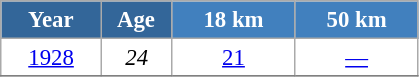<table class="wikitable" style="font-size:95%; text-align:center; border:grey solid 1px; border-collapse:collapse; background:#ffffff;">
<tr>
<th style="background-color:#369; color:white; width:60px;"> Year </th>
<th style="background-color:#369; color:white; width:40px;"> Age </th>
<th style="background-color:#4180be; color:white; width:75px;"> 18 km </th>
<th style="background-color:#4180be; color:white; width:75px;"> 50 km </th>
</tr>
<tr>
<td><a href='#'>1928</a></td>
<td><em>24</em></td>
<td><a href='#'>21</a></td>
<td><a href='#'>—</a></td>
</tr>
<tr>
</tr>
</table>
